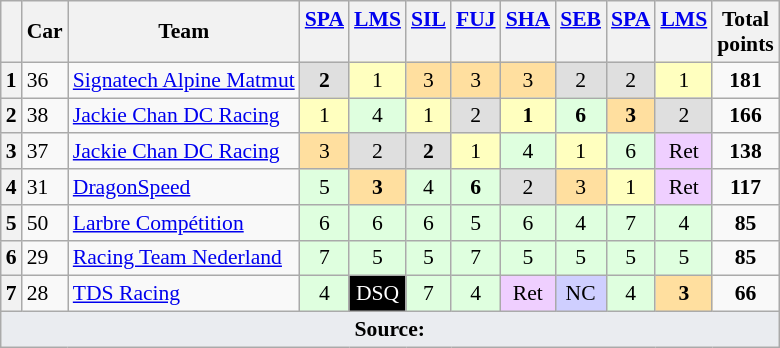<table class="wikitable" style="font-size: 90%; text-align:center;">
<tr valign="top">
<th valign=middle></th>
<th valign=middle>Car</th>
<th valign=middle>Team</th>
<th><a href='#'>SPA</a><br></th>
<th><a href='#'>LMS</a><br></th>
<th><a href='#'>SIL</a><br></th>
<th><a href='#'>FUJ</a><br></th>
<th><a href='#'>SHA</a><br></th>
<th><a href='#'>SEB</a><br></th>
<th><a href='#'>SPA</a><br></th>
<th><a href='#'>LMS</a><br></th>
<th valign=middle>Total<br>points</th>
</tr>
<tr>
<th>1</th>
<td align=left>36</td>
<td align=left> <a href='#'>Signatech Alpine Matmut</a></td>
<td style="background:#DFDFDF;"><strong>2</strong></td>
<td style="background:#FFFFBF;">1</td>
<td style="background:#FFDF9F;">3</td>
<td style="background:#FFDF9F;">3</td>
<td style="background:#FFDF9F;">3</td>
<td style="background:#DFDFDF;">2</td>
<td style="background:#DFDFDF;">2</td>
<td style="background:#FFFFBF;">1</td>
<td><strong>181</strong></td>
</tr>
<tr>
<th>2</th>
<td align=left>38</td>
<td align=left> <a href='#'>Jackie Chan DC Racing</a></td>
<td style="background:#FFFFBF;">1</td>
<td style="background:#DFFFDF;">4</td>
<td style="background:#FFFFBF;">1</td>
<td style="background:#DFDFDF;">2</td>
<td style="background:#FFFFBF;"><strong>1</strong></td>
<td style="background:#DFFFDF;"><strong>6</strong></td>
<td style="background:#FFDF9F;"><strong>3</strong></td>
<td style="background:#DFDFDF;">2</td>
<td><strong>166</strong></td>
</tr>
<tr>
<th>3</th>
<td align=left>37</td>
<td align=left> <a href='#'>Jackie Chan DC Racing</a></td>
<td style="background:#FFDF9F;">3</td>
<td style="background:#DFDFDF;">2</td>
<td style="background:#DFDFDF;"><strong>2</strong></td>
<td style="background:#FFFFBF;">1</td>
<td style="background:#DFFFDF;">4</td>
<td style="background:#FFFFBF;">1</td>
<td style="background:#DFFFDF;">6</td>
<td style="background:#EFCFFF;">Ret</td>
<td><strong>138</strong></td>
</tr>
<tr>
<th>4</th>
<td align=left>31</td>
<td align=left> <a href='#'>DragonSpeed</a></td>
<td style="background:#DFFFDF;">5</td>
<td style="background:#FFDF9F;"><strong>3</strong></td>
<td style="background:#DFFFDF;">4</td>
<td style="background:#DFFFDF;"><strong>6</strong></td>
<td style="background:#DFDFDF;">2</td>
<td style="background:#FFDF9F;">3</td>
<td style="background:#FFFFBF;">1</td>
<td style="background:#EFCFFF;">Ret</td>
<td><strong>117</strong></td>
</tr>
<tr>
<th>5</th>
<td align=left>50</td>
<td align=left> <a href='#'>Larbre Compétition</a></td>
<td style="background:#DFFFDF;">6</td>
<td style="background:#DFFFDF;">6</td>
<td style="background:#DFFFDF;">6</td>
<td style="background:#DFFFDF;">5</td>
<td style="background:#DFFFDF;">6</td>
<td style="background:#DFFFDF;">4</td>
<td style="background:#DFFFDF;">7</td>
<td style="background:#DFFFDF;">4</td>
<td><strong>85</strong></td>
</tr>
<tr>
<th>6</th>
<td align=left>29</td>
<td align=left> <a href='#'>Racing Team Nederland</a></td>
<td style="background:#DFFFDF;">7</td>
<td style="background:#DFFFDF;">5</td>
<td style="background:#DFFFDF;">5</td>
<td style="background:#DFFFDF;">7</td>
<td style="background:#DFFFDF;">5</td>
<td style="background:#DFFFDF;">5</td>
<td style="background:#DFFFDF;">5</td>
<td style="background:#DFFFDF;">5</td>
<td><strong>85</strong></td>
</tr>
<tr>
<th>7</th>
<td align=left>28</td>
<td align=left> <a href='#'>TDS Racing</a></td>
<td style="background:#DFFFDF;">4</td>
<td style="background-color:#000000; color:white">DSQ</td>
<td style="background:#DFFFDF;">7</td>
<td style="background:#DFFFDF;">4</td>
<td style="background:#EFCFFF;">Ret</td>
<td style="background:#CFCFFF;">NC</td>
<td style="background:#DFFFDF;">4</td>
<td style="background:#FFDF9F;"><strong>3</strong></td>
<td><strong>66</strong></td>
</tr>
<tr class="sortbottom">
<td colspan="12" style="background-color:#EAECF0;text-align:center"><strong>Source:</strong></td>
</tr>
</table>
